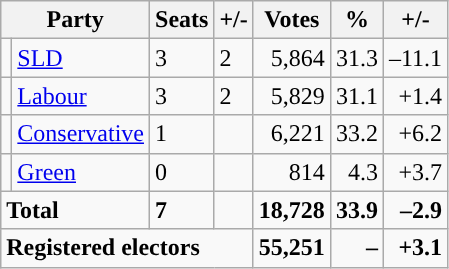<table class="wikitable sortable">
<tr>
<th colspan="2">Party</th>
<th>Seats</th>
<th>+/-</th>
<th>Votes</th>
<th>%</th>
<th>+/-</th>
</tr>
<tr>
<td style="background-color: "></td>
<td><a href='#'>SLD</a></td>
<td>3</td>
<td> 2</td>
<td style="text-align:right;">5,864</td>
<td style="text-align:right;">31.3</td>
<td style="text-align:right;">–11.1</td>
</tr>
<tr>
<td style="background-color: "></td>
<td><a href='#'>Labour</a></td>
<td>3</td>
<td> 2</td>
<td style="text-align:right;">5,829</td>
<td style="text-align:right;">31.1</td>
<td style="text-align:right;">+1.4</td>
</tr>
<tr>
<td style="background-color: "></td>
<td><a href='#'>Conservative</a></td>
<td>1</td>
<td></td>
<td style="text-align:right;">6,221</td>
<td style="text-align:right;">33.2</td>
<td style="text-align:right;">+6.2</td>
</tr>
<tr>
<td style="background-color: "></td>
<td><a href='#'>Green</a></td>
<td>0</td>
<td></td>
<td style="text-align:right;">814</td>
<td style="text-align:right;">4.3</td>
<td style="text-align:right;">+3.7</td>
</tr>
<tr>
<td colspan="2"><strong>Total</strong></td>
<td><strong>7</strong></td>
<td></td>
<td style="text-align:right;"><strong>18,728</strong></td>
<td style="text-align:right;"><strong>33.9</strong></td>
<td style="text-align:right;"><strong>–2.9</strong></td>
</tr>
<tr>
<td colspan="4"><strong>Registered electors</strong></td>
<td style="text-align:right;"><strong>55,251</strong></td>
<td style="text-align:right;"><strong>–</strong></td>
<td style="text-align:right;"><strong>+3.1</strong></td>
</tr>
</table>
